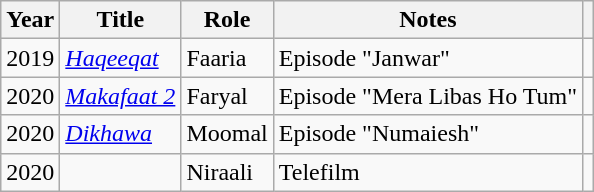<table class="wikitable sortable plainrowheaders">
<tr style="text-align:center;">
<th scope="col">Year</th>
<th scope="col">Title</th>
<th scope="col">Role</th>
<th scope="col">Notes</th>
<th scope="col"></th>
</tr>
<tr>
<td>2019</td>
<td><em><a href='#'>Haqeeqat</a></em></td>
<td>Faaria</td>
<td>Episode "Janwar"</td>
<td></td>
</tr>
<tr>
<td>2020</td>
<td><em><a href='#'>Makafaat 2</a></em></td>
<td>Faryal</td>
<td>Episode "Mera Libas Ho Tum"</td>
<td></td>
</tr>
<tr>
<td>2020</td>
<td><em><a href='#'>Dikhawa</a></em></td>
<td>Moomal</td>
<td>Episode "Numaiesh"</td>
<td></td>
</tr>
<tr>
<td>2020</td>
<td></td>
<td>Niraali</td>
<td>Telefilm</td>
<td></td>
</tr>
</table>
